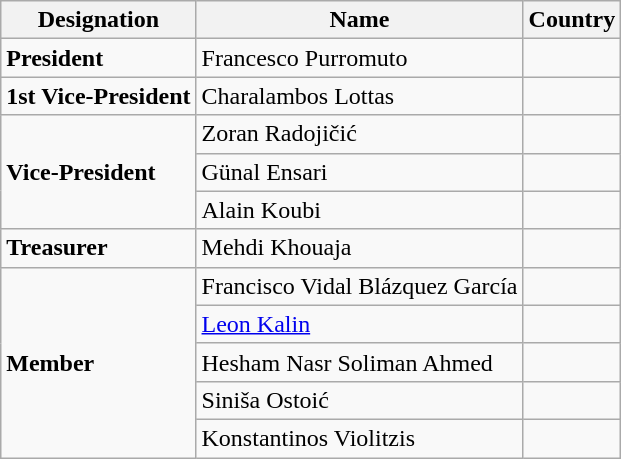<table class="wikitable">
<tr>
<th>Designation</th>
<th>Name</th>
<th>Country</th>
</tr>
<tr>
<td><strong>President</strong></td>
<td>Francesco Purromuto</td>
<td></td>
</tr>
<tr>
<td><strong>1st Vice-President</strong></td>
<td>Charalambos Lottas</td>
<td></td>
</tr>
<tr>
<td rowspan=3><strong>Vice-President</strong></td>
<td>Zoran Radojičić</td>
<td></td>
</tr>
<tr>
<td>Günal Ensari</td>
<td></td>
</tr>
<tr>
<td>Alain Koubi</td>
<td></td>
</tr>
<tr>
<td><strong>Treasurer</strong></td>
<td>Mehdi Khouaja</td>
<td></td>
</tr>
<tr>
<td rowspan=5><strong>Member</strong></td>
<td>Francisco Vidal Blázquez García</td>
<td></td>
</tr>
<tr>
<td><a href='#'>Leon Kalin</a></td>
<td></td>
</tr>
<tr>
<td>Hesham Nasr Soliman Ahmed</td>
<td></td>
</tr>
<tr>
<td>Siniša Ostoić</td>
<td></td>
</tr>
<tr>
<td>Konstantinos Violitzis</td>
<td></td>
</tr>
</table>
